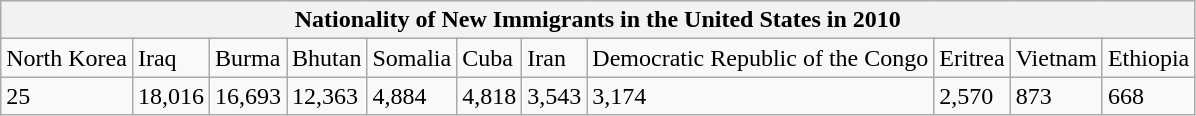<table class="wikitable">
<tr>
<th colspan="11">Nationality of New Immigrants in the United States in 2010</th>
</tr>
<tr>
<td>North Korea</td>
<td>Iraq</td>
<td>Burma</td>
<td>Bhutan</td>
<td>Somalia</td>
<td>Cuba</td>
<td>Iran</td>
<td>Democratic Republic of the  Congo</td>
<td>Eritrea</td>
<td>Vietnam</td>
<td>Ethiopia</td>
</tr>
<tr>
<td>25</td>
<td>18,016</td>
<td>16,693</td>
<td>12,363</td>
<td>4,884</td>
<td>4,818</td>
<td>3,543</td>
<td>3,174</td>
<td>2,570</td>
<td>873</td>
<td>668</td>
</tr>
</table>
